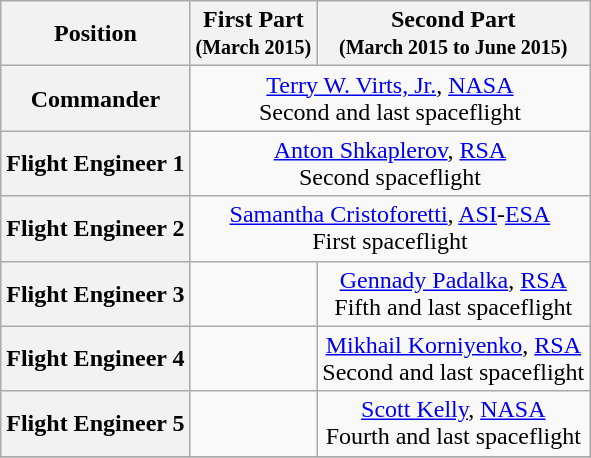<table class="wikitable">
<tr>
<th>Position</th>
<th>First Part<br><small>(March 2015)</small></th>
<th>Second Part<br><small>(March 2015 to June 2015)</small></th>
</tr>
<tr>
<th>Commander</th>
<td colspan=2 align=center> <a href='#'>Terry W. Virts, Jr.</a>, <a href='#'>NASA</a><br>Second and last spaceflight</td>
</tr>
<tr>
<th>Flight Engineer 1</th>
<td colspan=2 align=center> <a href='#'>Anton Shkaplerov</a>, <a href='#'>RSA</a><br>Second spaceflight</td>
</tr>
<tr>
<th>Flight Engineer 2</th>
<td colspan=2 align=center> <a href='#'>Samantha Cristoforetti</a>, <a href='#'>ASI</a>-<a href='#'>ESA</a><br>First spaceflight</td>
</tr>
<tr>
<th>Flight Engineer 3</th>
<td></td>
<td align=center> <a href='#'>Gennady Padalka</a>, <a href='#'>RSA</a><br> Fifth and last spaceflight</td>
</tr>
<tr>
<th>Flight Engineer 4</th>
<td></td>
<td align=center> <a href='#'>Mikhail Korniyenko</a>, <a href='#'>RSA</a><br>Second and last spaceflight</td>
</tr>
<tr>
<th>Flight Engineer 5</th>
<td></td>
<td align=center> <a href='#'>Scott Kelly</a>, <a href='#'>NASA</a><br>Fourth and last spaceflight</td>
</tr>
<tr>
</tr>
</table>
